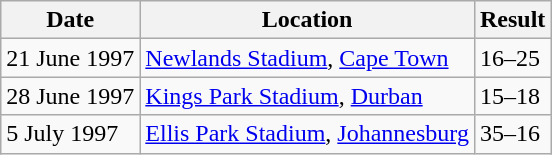<table class="wikitable" style="align:center;">
<tr>
<th>Date</th>
<th>Location</th>
<th>Result</th>
</tr>
<tr>
<td>21 June 1997</td>
<td><a href='#'>Newlands Stadium</a>, <a href='#'>Cape Town</a></td>
<td> 16–25 </td>
</tr>
<tr>
<td>28 June 1997</td>
<td><a href='#'>Kings Park Stadium</a>, <a href='#'>Durban</a></td>
<td> 15–18 </td>
</tr>
<tr>
<td>5 July 1997</td>
<td><a href='#'>Ellis Park Stadium</a>, <a href='#'>Johannesburg</a></td>
<td> 35–16 </td>
</tr>
</table>
